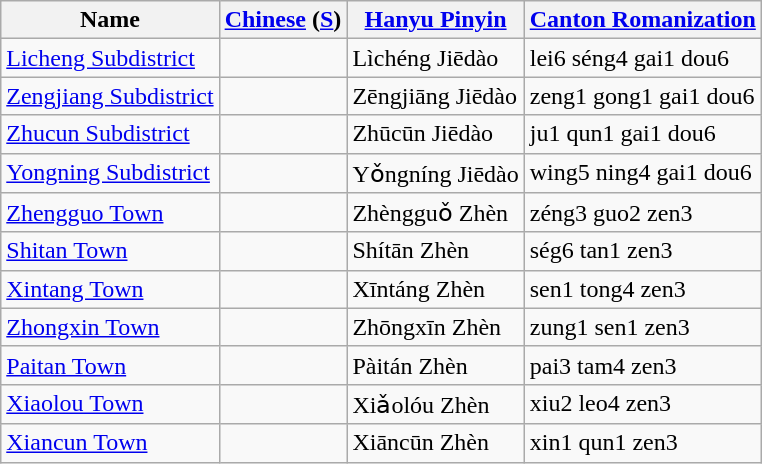<table class="wikitable">
<tr>
<th>Name</th>
<th><a href='#'>Chinese</a> (<a href='#'>S</a>)</th>
<th><a href='#'>Hanyu Pinyin</a></th>
<th><a href='#'>Canton Romanization</a></th>
</tr>
<tr>
<td><a href='#'>Licheng Subdistrict</a></td>
<td></td>
<td>Lìchéng Jiēdào</td>
<td>lei6 séng4 gai1 dou6</td>
</tr>
<tr>
<td><a href='#'>Zengjiang Subdistrict</a></td>
<td></td>
<td>Zēngjiāng Jiēdào</td>
<td>zeng1 gong1 gai1 dou6</td>
</tr>
<tr>
<td><a href='#'>Zhucun Subdistrict</a></td>
<td></td>
<td>Zhūcūn Jiēdào</td>
<td>ju1 qun1 gai1 dou6</td>
</tr>
<tr>
<td><a href='#'>Yongning Subdistrict</a></td>
<td></td>
<td>Yǒngníng Jiēdào</td>
<td>wing5 ning4 gai1 dou6</td>
</tr>
<tr>
<td><a href='#'>Zhengguo Town</a></td>
<td></td>
<td>Zhèngguǒ Zhèn</td>
<td>zéng3 guo2 zen3</td>
</tr>
<tr>
<td><a href='#'>Shitan Town</a></td>
<td></td>
<td>Shítān Zhèn</td>
<td>ség6 tan1 zen3</td>
</tr>
<tr>
<td><a href='#'>Xintang Town</a></td>
<td></td>
<td>Xīntáng Zhèn</td>
<td>sen1 tong4 zen3</td>
</tr>
<tr>
<td><a href='#'>Zhongxin Town</a></td>
<td></td>
<td>Zhōngxīn Zhèn</td>
<td>zung1 sen1 zen3</td>
</tr>
<tr>
<td><a href='#'>Paitan Town</a></td>
<td></td>
<td>Pàitán Zhèn</td>
<td>pai3 tam4 zen3</td>
</tr>
<tr>
<td><a href='#'>Xiaolou Town</a></td>
<td></td>
<td>Xiǎolóu Zhèn</td>
<td>xiu2 leo4 zen3</td>
</tr>
<tr>
<td><a href='#'>Xiancun Town</a></td>
<td></td>
<td>Xiāncūn Zhèn</td>
<td>xin1 qun1 zen3</td>
</tr>
</table>
